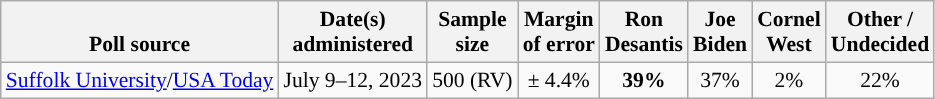<table class="wikitable sortable mw-datatable" style="font-size:90%;text-align:center;line-height:17px">
<tr valign=bottom>
<th>Poll source</th>
<th>Date(s)<br>administered</th>
<th>Sample<br>size</th>
<th>Margin<br>of error</th>
<th class="unsortable">Ron<br>Desantis<br></th>
<th class="unsortable">Joe<br>Biden<br></th>
<th class="unsortable">Cornel<br>West<br></th>
<th class="unsortable">Other /<br>Undecided</th>
</tr>
<tr>
<td style="text-align:left;"><a href='#'>Suffolk University</a>/<a href='#'>USA Today</a></td>
<td data-sort-value="2023-07-26">July 9–12, 2023</td>
<td>500 (RV)</td>
<td>± 4.4%</td>
<td style="background-color:"><strong>39%</strong></td>
<td>37%</td>
<td>2%</td>
<td>22%</td>
</tr>
</table>
